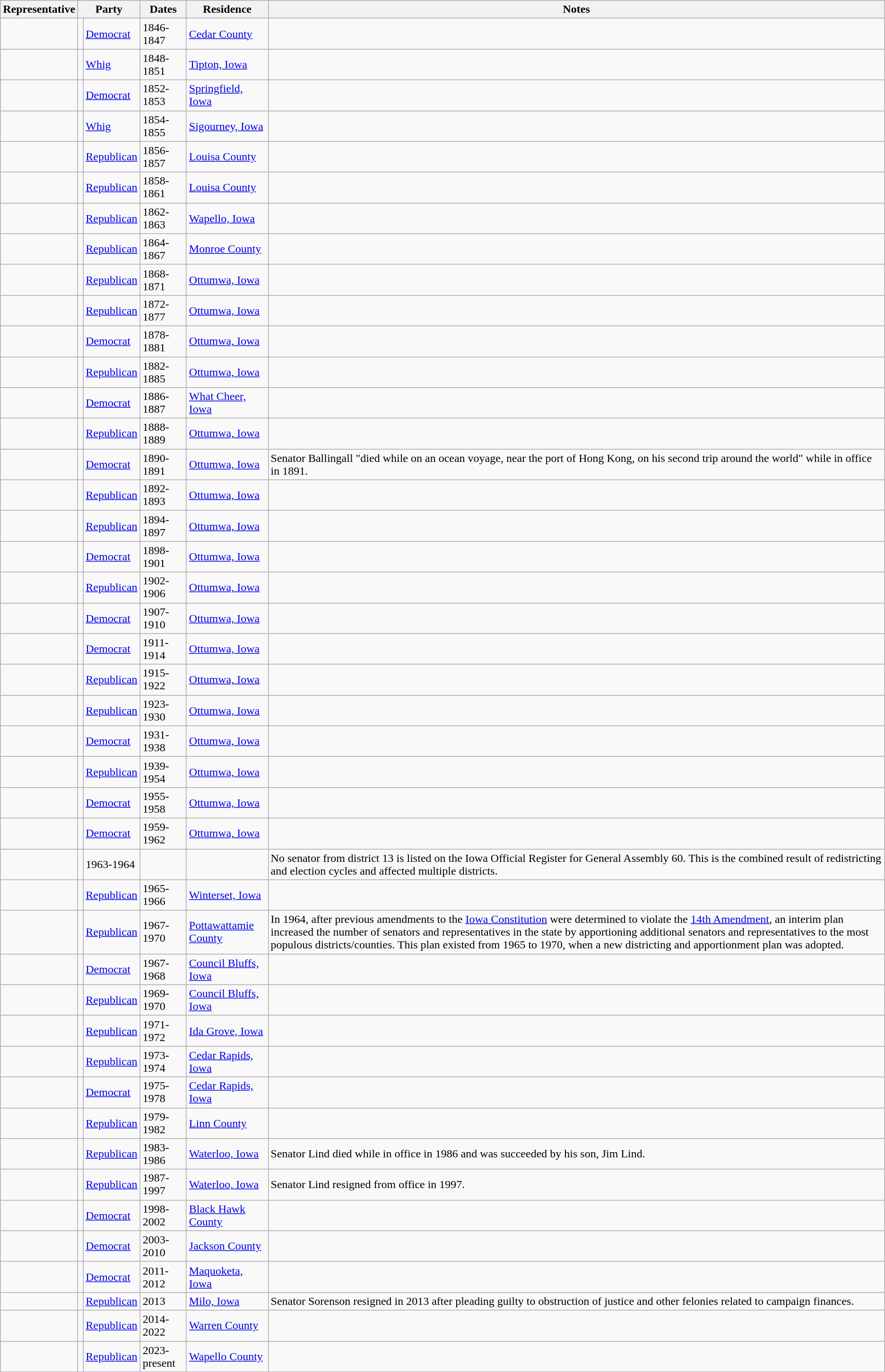<table class="sortable wikitable">
<tr valign=bottom>
<th>Representative</th>
<th colspan="2">Party</th>
<th>Dates</th>
<th>Residence</th>
<th>Notes</th>
</tr>
<tr>
<td></td>
<td bgcolor=></td>
<td><a href='#'>Democrat</a></td>
<td>1846-1847</td>
<td><a href='#'>Cedar County</a></td>
<td></td>
</tr>
<tr>
<td></td>
<td bgcolor=></td>
<td><a href='#'>Whig</a></td>
<td>1848-1851</td>
<td><a href='#'>Tipton, Iowa</a></td>
<td></td>
</tr>
<tr>
<td></td>
<td bgcolor=></td>
<td><a href='#'>Democrat</a></td>
<td>1852-1853</td>
<td><a href='#'>Springfield, Iowa</a></td>
<td></td>
</tr>
<tr>
<td></td>
<td bgcolor=></td>
<td><a href='#'>Whig</a></td>
<td>1854-1855</td>
<td><a href='#'>Sigourney, Iowa</a></td>
<td></td>
</tr>
<tr>
<td></td>
<td bgcolor=></td>
<td><a href='#'>Republican</a></td>
<td>1856-1857</td>
<td><a href='#'>Louisa County</a></td>
<td></td>
</tr>
<tr>
<td></td>
<td bgcolor=></td>
<td><a href='#'>Republican</a></td>
<td>1858-1861</td>
<td><a href='#'>Louisa County</a></td>
<td></td>
</tr>
<tr>
<td></td>
<td bgcolor=></td>
<td><a href='#'>Republican</a></td>
<td>1862-1863</td>
<td><a href='#'>Wapello, Iowa</a></td>
<td></td>
</tr>
<tr>
<td></td>
<td bgcolor=></td>
<td><a href='#'>Republican</a></td>
<td>1864-1867</td>
<td><a href='#'>Monroe County</a></td>
<td></td>
</tr>
<tr>
<td></td>
<td bgcolor=></td>
<td><a href='#'>Republican</a></td>
<td>1868-1871</td>
<td><a href='#'>Ottumwa, Iowa</a></td>
<td></td>
</tr>
<tr>
<td></td>
<td bgcolor=></td>
<td><a href='#'>Republican</a></td>
<td>1872-1877</td>
<td><a href='#'>Ottumwa, Iowa</a></td>
<td></td>
</tr>
<tr>
<td></td>
<td bgcolor=></td>
<td><a href='#'>Democrat</a></td>
<td>1878-1881</td>
<td><a href='#'>Ottumwa, Iowa</a></td>
<td></td>
</tr>
<tr>
<td></td>
<td bgcolor=></td>
<td><a href='#'>Republican</a></td>
<td>1882-1885</td>
<td><a href='#'>Ottumwa, Iowa</a></td>
<td></td>
</tr>
<tr>
<td></td>
<td bgcolor=></td>
<td><a href='#'>Democrat</a></td>
<td>1886-1887</td>
<td><a href='#'>What Cheer, Iowa</a></td>
<td></td>
</tr>
<tr>
<td></td>
<td bgcolor=></td>
<td><a href='#'>Republican</a></td>
<td>1888-1889</td>
<td><a href='#'>Ottumwa, Iowa</a></td>
<td></td>
</tr>
<tr>
<td></td>
<td bgcolor=></td>
<td><a href='#'>Democrat</a></td>
<td>1890-1891</td>
<td><a href='#'>Ottumwa, Iowa</a></td>
<td>Senator Ballingall "died while on an ocean voyage, near the port of Hong Kong, on his second trip around the world" while in office in 1891.</td>
</tr>
<tr>
<td></td>
<td bgcolor=></td>
<td><a href='#'>Republican</a></td>
<td>1892-1893</td>
<td><a href='#'>Ottumwa, Iowa</a></td>
<td></td>
</tr>
<tr>
<td></td>
<td bgcolor=></td>
<td><a href='#'>Republican</a></td>
<td>1894-1897</td>
<td><a href='#'>Ottumwa, Iowa</a></td>
<td></td>
</tr>
<tr>
<td></td>
<td bgcolor=></td>
<td><a href='#'>Democrat</a></td>
<td>1898-1901</td>
<td><a href='#'>Ottumwa, Iowa</a></td>
<td></td>
</tr>
<tr>
<td></td>
<td bgcolor=></td>
<td><a href='#'>Republican</a></td>
<td>1902-1906</td>
<td><a href='#'>Ottumwa, Iowa</a></td>
<td></td>
</tr>
<tr>
<td></td>
<td bgcolor=></td>
<td><a href='#'>Democrat</a></td>
<td>1907-1910</td>
<td><a href='#'>Ottumwa, Iowa</a></td>
<td></td>
</tr>
<tr>
<td></td>
<td bgcolor=></td>
<td><a href='#'>Democrat</a></td>
<td>1911-1914</td>
<td><a href='#'>Ottumwa, Iowa</a></td>
<td></td>
</tr>
<tr>
<td></td>
<td bgcolor=></td>
<td><a href='#'>Republican</a></td>
<td>1915-1922</td>
<td><a href='#'>Ottumwa, Iowa</a></td>
<td></td>
</tr>
<tr>
<td></td>
<td bgcolor=></td>
<td><a href='#'>Republican</a></td>
<td>1923-1930</td>
<td><a href='#'>Ottumwa, Iowa</a></td>
<td></td>
</tr>
<tr>
<td></td>
<td bgcolor=></td>
<td><a href='#'>Democrat</a></td>
<td>1931-1938</td>
<td><a href='#'>Ottumwa, Iowa</a></td>
<td></td>
</tr>
<tr>
<td></td>
<td bgcolor=></td>
<td><a href='#'>Republican</a></td>
<td>1939-1954</td>
<td><a href='#'>Ottumwa, Iowa</a></td>
<td></td>
</tr>
<tr>
<td></td>
<td bgcolor=></td>
<td><a href='#'>Democrat</a></td>
<td>1955-1958</td>
<td><a href='#'>Ottumwa, Iowa</a></td>
<td></td>
</tr>
<tr>
<td></td>
<td bgcolor=></td>
<td><a href='#'>Democrat</a></td>
<td>1959-1962</td>
<td><a href='#'>Ottumwa, Iowa</a></td>
<td></td>
</tr>
<tr>
<td></td>
<td></td>
<td>1963-1964</td>
<td></td>
<td></td>
<td>No senator from district 13 is listed on the Iowa Official Register for General Assembly 60. This is the combined result of redistricting and election cycles and affected multiple districts.</td>
</tr>
<tr>
<td></td>
<td bgcolor=></td>
<td><a href='#'>Republican</a></td>
<td>1965-1966</td>
<td><a href='#'>Winterset, Iowa</a></td>
<td></td>
</tr>
<tr>
<td></td>
<td bgcolor=></td>
<td><a href='#'>Republican</a></td>
<td>1967-1970</td>
<td><a href='#'>Pottawattamie County</a></td>
<td>In 1964, after previous amendments to the <a href='#'>Iowa Constitution</a> were determined to violate the <a href='#'>14th Amendment</a>, an interim plan increased the number of senators and representatives in the state by apportioning additional senators and representatives to the most populous districts/counties. This plan existed from 1965 to 1970, when a new districting and apportionment plan was adopted.</td>
</tr>
<tr>
<td></td>
<td bgcolor=></td>
<td><a href='#'>Democrat</a></td>
<td>1967-1968</td>
<td><a href='#'>Council Bluffs, Iowa</a></td>
<td></td>
</tr>
<tr>
<td></td>
<td bgcolor=></td>
<td><a href='#'>Republican</a></td>
<td>1969-1970</td>
<td><a href='#'>Council Bluffs, Iowa</a></td>
<td></td>
</tr>
<tr>
<td></td>
<td bgcolor=></td>
<td><a href='#'>Republican</a></td>
<td>1971-1972</td>
<td><a href='#'>Ida Grove, Iowa</a></td>
<td></td>
</tr>
<tr>
<td></td>
<td bgcolor=></td>
<td><a href='#'>Republican</a></td>
<td>1973-1974</td>
<td><a href='#'>Cedar Rapids, Iowa</a></td>
<td></td>
</tr>
<tr>
<td></td>
<td bgcolor=></td>
<td><a href='#'>Democrat</a></td>
<td>1975-1978</td>
<td><a href='#'>Cedar Rapids, Iowa</a></td>
<td></td>
</tr>
<tr>
<td></td>
<td bgcolor=></td>
<td><a href='#'>Republican</a></td>
<td>1979-1982</td>
<td><a href='#'>Linn County</a></td>
<td></td>
</tr>
<tr>
<td></td>
<td bgcolor=></td>
<td><a href='#'>Republican</a></td>
<td>1983-1986</td>
<td><a href='#'>Waterloo, Iowa</a></td>
<td>Senator Lind died while in office in 1986 and was succeeded by his son, Jim Lind.</td>
</tr>
<tr>
<td></td>
<td bgcolor=></td>
<td><a href='#'>Republican</a></td>
<td>1987-1997</td>
<td><a href='#'>Waterloo, Iowa</a></td>
<td>Senator Lind resigned from office in 1997.</td>
</tr>
<tr>
<td></td>
<td bgcolor=></td>
<td><a href='#'>Democrat</a></td>
<td>1998-2002</td>
<td><a href='#'>Black Hawk County</a></td>
<td></td>
</tr>
<tr>
<td></td>
<td bgcolor=></td>
<td><a href='#'>Democrat</a></td>
<td>2003-2010</td>
<td><a href='#'>Jackson County</a></td>
<td></td>
</tr>
<tr>
<td></td>
<td bgcolor=></td>
<td><a href='#'>Democrat</a></td>
<td>2011-2012</td>
<td><a href='#'>Maquoketa, Iowa</a></td>
<td></td>
</tr>
<tr>
<td></td>
<td bgcolor=></td>
<td><a href='#'>Republican</a></td>
<td>2013</td>
<td><a href='#'>Milo, Iowa</a></td>
<td>Senator Sorenson resigned in 2013 after pleading guilty to obstruction of justice and other felonies related to campaign finances.</td>
</tr>
<tr>
<td></td>
<td bgcolor=></td>
<td><a href='#'>Republican</a></td>
<td>2014-2022</td>
<td><a href='#'>Warren County</a></td>
<td></td>
</tr>
<tr>
<td></td>
<td bgcolor=></td>
<td><a href='#'>Republican</a></td>
<td>2023-present</td>
<td><a href='#'>Wapello County</a></td>
<td></td>
</tr>
<tr>
</tr>
</table>
